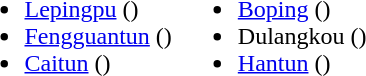<table>
<tr>
<td valign="top"><br><ul><li><a href='#'>Lepingpu</a> ()</li><li><a href='#'>Fengguantun</a> ()</li><li><a href='#'>Caitun</a> ()</li></ul></td>
<td valign="top"><br><ul><li><a href='#'>Boping</a> ()</li><li>Dulangkou ()</li><li><a href='#'>Hantun</a> ()</li></ul></td>
</tr>
</table>
